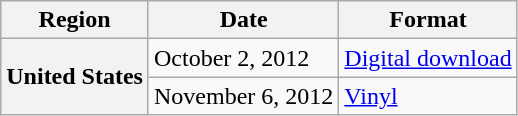<table class="wikitable plainrowheaders">
<tr>
<th scope="col">Region</th>
<th scope="col">Date</th>
<th scope="col">Format</th>
</tr>
<tr>
<th scope="row" rowspan="2">United States</th>
<td>October 2, 2012</td>
<td><a href='#'>Digital download</a></td>
</tr>
<tr>
<td>November 6, 2012</td>
<td><a href='#'>Vinyl</a></td>
</tr>
</table>
